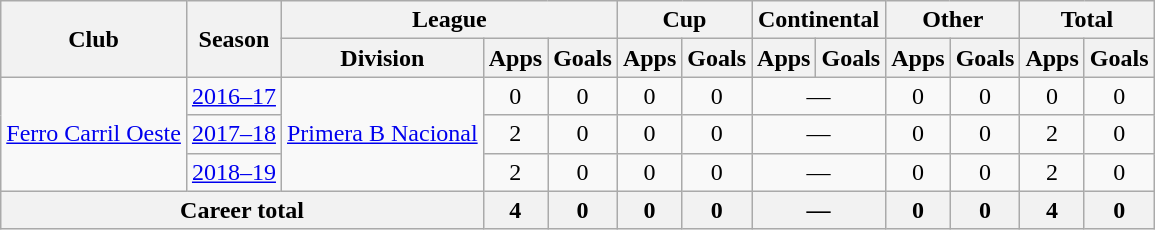<table class="wikitable" style="text-align:center">
<tr>
<th rowspan="2">Club</th>
<th rowspan="2">Season</th>
<th colspan="3">League</th>
<th colspan="2">Cup</th>
<th colspan="2">Continental</th>
<th colspan="2">Other</th>
<th colspan="2">Total</th>
</tr>
<tr>
<th>Division</th>
<th>Apps</th>
<th>Goals</th>
<th>Apps</th>
<th>Goals</th>
<th>Apps</th>
<th>Goals</th>
<th>Apps</th>
<th>Goals</th>
<th>Apps</th>
<th>Goals</th>
</tr>
<tr>
<td rowspan="3"><a href='#'>Ferro Carril Oeste</a></td>
<td><a href='#'>2016–17</a></td>
<td rowspan="3"><a href='#'>Primera B Nacional</a></td>
<td>0</td>
<td>0</td>
<td>0</td>
<td>0</td>
<td colspan="2">—</td>
<td>0</td>
<td>0</td>
<td>0</td>
<td>0</td>
</tr>
<tr>
<td><a href='#'>2017–18</a></td>
<td>2</td>
<td>0</td>
<td>0</td>
<td>0</td>
<td colspan="2">—</td>
<td>0</td>
<td>0</td>
<td>2</td>
<td>0</td>
</tr>
<tr>
<td><a href='#'>2018–19</a></td>
<td>2</td>
<td>0</td>
<td>0</td>
<td>0</td>
<td colspan="2">—</td>
<td>0</td>
<td>0</td>
<td>2</td>
<td>0</td>
</tr>
<tr>
<th colspan="3">Career total</th>
<th>4</th>
<th>0</th>
<th>0</th>
<th>0</th>
<th colspan="2">—</th>
<th>0</th>
<th>0</th>
<th>4</th>
<th>0</th>
</tr>
</table>
